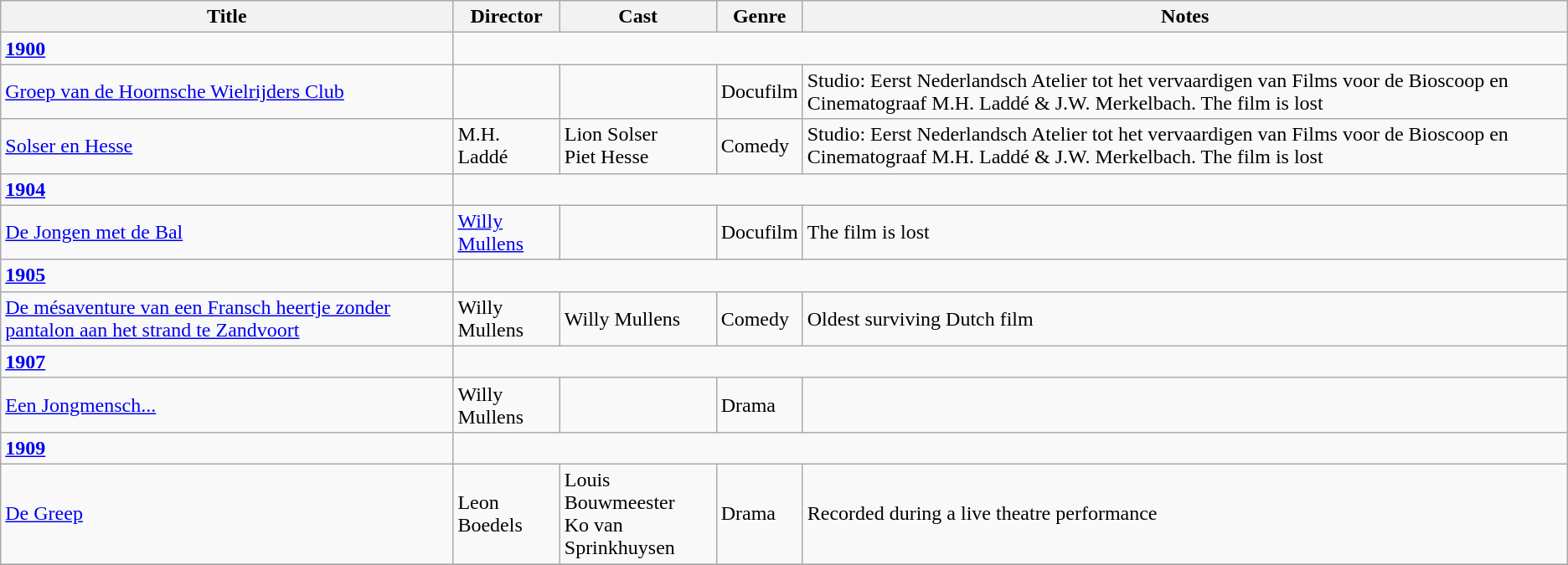<table class="wikitable">
<tr>
<th>Title</th>
<th>Director</th>
<th>Cast</th>
<th>Genre</th>
<th>Notes</th>
</tr>
<tr>
<td><strong><a href='#'>1900</a></strong></td>
</tr>
<tr>
<td><a href='#'>Groep van de Hoornsche Wielrijders Club</a></td>
<td></td>
<td></td>
<td>Docufilm</td>
<td>Studio: Eerst Nederlandsch Atelier tot het vervaardigen van Films voor de Bioscoop en Cinematograaf M.H. Laddé & J.W. Merkelbach. The film is lost</td>
</tr>
<tr>
<td><a href='#'>Solser en Hesse</a></td>
<td>M.H. Laddé</td>
<td>Lion Solser<br>Piet Hesse</td>
<td>Comedy</td>
<td>Studio: Eerst Nederlandsch Atelier tot het vervaardigen van Films voor de Bioscoop en Cinematograaf M.H. Laddé & J.W. Merkelbach. The film is lost</td>
</tr>
<tr>
<td><strong><a href='#'>1904</a></strong></td>
</tr>
<tr>
<td><a href='#'>De Jongen met de Bal</a></td>
<td><a href='#'>Willy Mullens</a></td>
<td></td>
<td>Docufilm</td>
<td>The film is lost</td>
</tr>
<tr>
<td><strong><a href='#'>1905</a></strong></td>
</tr>
<tr>
<td><a href='#'>De mésaventure van een Fransch heertje zonder pantalon aan het strand te Zandvoort</a></td>
<td>Willy Mullens</td>
<td>Willy Mullens</td>
<td>Comedy</td>
<td>Oldest surviving Dutch film</td>
</tr>
<tr>
<td><strong><a href='#'>1907</a></strong></td>
</tr>
<tr>
<td><a href='#'>Een Jongmensch...</a></td>
<td>Willy Mullens</td>
<td></td>
<td>Drama</td>
<td></td>
</tr>
<tr>
<td><strong><a href='#'>1909</a></strong></td>
</tr>
<tr>
<td><a href='#'>De Greep</a></td>
<td>Leon Boedels</td>
<td>Louis Bouwmeester<br>Ko van Sprinkhuysen</td>
<td>Drama</td>
<td>Recorded during a live theatre performance</td>
</tr>
<tr>
</tr>
</table>
